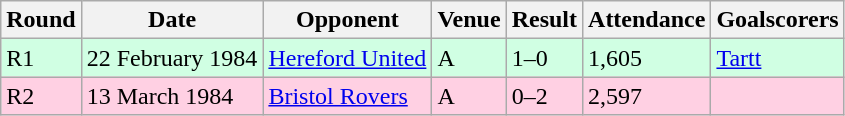<table class="wikitable">
<tr>
<th>Round</th>
<th>Date</th>
<th>Opponent</th>
<th>Venue</th>
<th>Result</th>
<th>Attendance</th>
<th>Goalscorers</th>
</tr>
<tr style="background-color: #d0ffe3;">
<td>R1</td>
<td>22 February 1984</td>
<td><a href='#'>Hereford United</a></td>
<td>A</td>
<td>1–0</td>
<td>1,605</td>
<td><a href='#'>Tartt</a></td>
</tr>
<tr style="background-color: #ffd0e3;">
<td>R2</td>
<td>13 March 1984</td>
<td><a href='#'>Bristol Rovers</a></td>
<td>A</td>
<td>0–2</td>
<td>2,597</td>
<td></td>
</tr>
</table>
